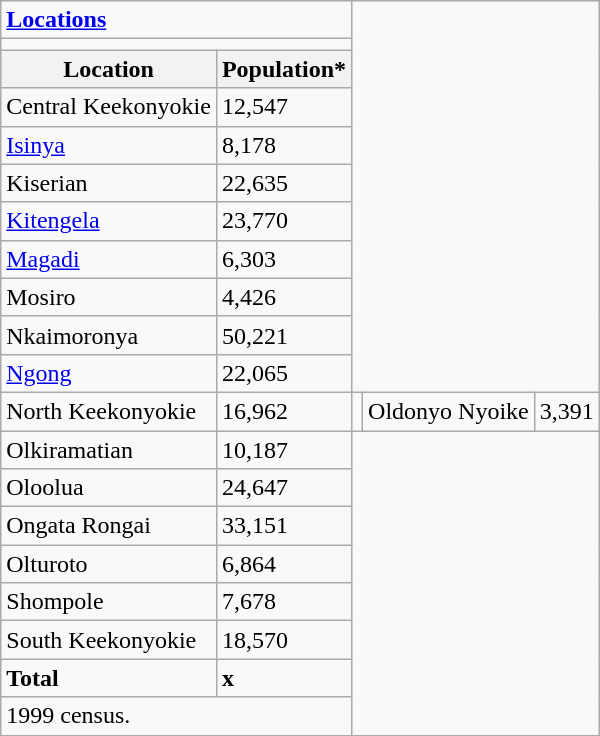<table class="wikitable">
<tr>
<td colspan="2"><strong><a href='#'>Locations</a></strong></td>
</tr>
<tr>
<td colspan="2"></td>
</tr>
<tr>
<th>Location</th>
<th>Population*</th>
</tr>
<tr>
<td>Central Keekonyokie</td>
<td>12,547</td>
</tr>
<tr>
<td><a href='#'>Isinya</a></td>
<td>8,178</td>
</tr>
<tr>
<td>Kiserian</td>
<td>22,635</td>
</tr>
<tr>
<td><a href='#'>Kitengela</a></td>
<td>23,770</td>
</tr>
<tr>
<td><a href='#'>Magadi</a></td>
<td>6,303</td>
</tr>
<tr>
<td>Mosiro</td>
<td>4,426</td>
</tr>
<tr>
<td>Nkaimoronya</td>
<td>50,221</td>
</tr>
<tr>
<td><a href='#'>Ngong</a></td>
<td>22,065</td>
</tr>
<tr>
<td>North Keekonyokie</td>
<td>16,962</td>
<td></td>
<td>Oldonyo Nyoike</td>
<td>3,391</td>
</tr>
<tr>
<td>Olkiramatian</td>
<td>10,187</td>
</tr>
<tr>
<td>Oloolua</td>
<td>24,647</td>
</tr>
<tr>
<td>Ongata Rongai</td>
<td>33,151</td>
</tr>
<tr>
<td>Olturoto</td>
<td>6,864</td>
</tr>
<tr>
<td>Shompole</td>
<td>7,678</td>
</tr>
<tr>
<td>South Keekonyokie</td>
<td>18,570</td>
</tr>
<tr>
<td><strong>Total</strong></td>
<td><strong>x</strong></td>
</tr>
<tr>
<td colspan="2">1999 census.</td>
</tr>
</table>
